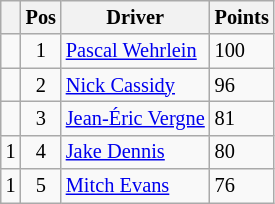<table class="wikitable" style="font-size: 85%;">
<tr>
<th></th>
<th>Pos</th>
<th>Driver</th>
<th>Points</th>
</tr>
<tr>
<td align="left"></td>
<td align="center">1</td>
<td> <a href='#'>Pascal Wehrlein</a></td>
<td align="left">100</td>
</tr>
<tr>
<td align="left"></td>
<td align="center">2</td>
<td> <a href='#'>Nick Cassidy</a></td>
<td align="left">96</td>
</tr>
<tr>
<td align="left"></td>
<td align="center">3</td>
<td> <a href='#'>Jean-Éric Vergne</a></td>
<td align="left">81</td>
</tr>
<tr>
<td align="left"> 1</td>
<td align="center">4</td>
<td> <a href='#'>Jake Dennis</a></td>
<td align="left">80</td>
</tr>
<tr>
<td align="left"> 1</td>
<td align="center">5</td>
<td> <a href='#'>Mitch Evans</a></td>
<td align="left">76</td>
</tr>
</table>
